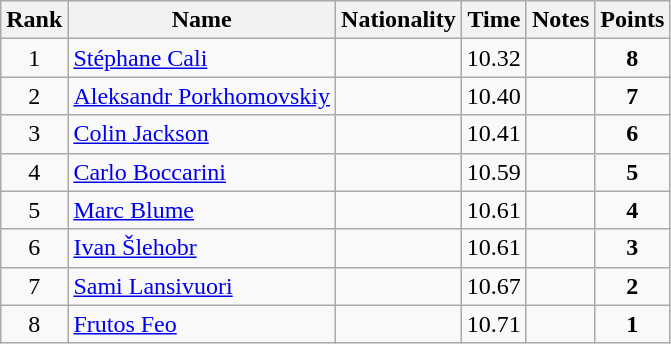<table class="wikitable sortable" style="text-align:center">
<tr>
<th>Rank</th>
<th>Name</th>
<th>Nationality</th>
<th>Time</th>
<th>Notes</th>
<th>Points</th>
</tr>
<tr>
<td>1</td>
<td align=left><a href='#'>Stéphane Cali</a></td>
<td align=left></td>
<td>10.32</td>
<td></td>
<td><strong>8</strong></td>
</tr>
<tr>
<td>2</td>
<td align=left><a href='#'>Aleksandr Porkhomovskiy</a></td>
<td align=left></td>
<td>10.40</td>
<td></td>
<td><strong>7</strong></td>
</tr>
<tr>
<td>3</td>
<td align=left><a href='#'>Colin Jackson</a></td>
<td align=left></td>
<td>10.41</td>
<td></td>
<td><strong>6</strong></td>
</tr>
<tr>
<td>4</td>
<td align=left><a href='#'>Carlo Boccarini</a></td>
<td align=left></td>
<td>10.59</td>
<td></td>
<td><strong>5</strong></td>
</tr>
<tr>
<td>5</td>
<td align=left><a href='#'>Marc Blume</a></td>
<td align=left></td>
<td>10.61</td>
<td></td>
<td><strong>4</strong></td>
</tr>
<tr>
<td>6</td>
<td align=left><a href='#'>Ivan Šlehobr</a></td>
<td align=left></td>
<td>10.61</td>
<td></td>
<td><strong>3</strong></td>
</tr>
<tr>
<td>7</td>
<td align=left><a href='#'>Sami Lansivuori</a></td>
<td align=left></td>
<td>10.67</td>
<td></td>
<td><strong>2</strong></td>
</tr>
<tr>
<td>8</td>
<td align=left><a href='#'>Frutos Feo</a></td>
<td align=left></td>
<td>10.71</td>
<td></td>
<td><strong>1</strong></td>
</tr>
</table>
